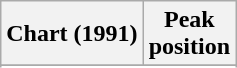<table class="wikitable sortable">
<tr>
<th align="left">Chart (1991)</th>
<th align="center">Peak<br>position</th>
</tr>
<tr>
</tr>
<tr>
</tr>
</table>
